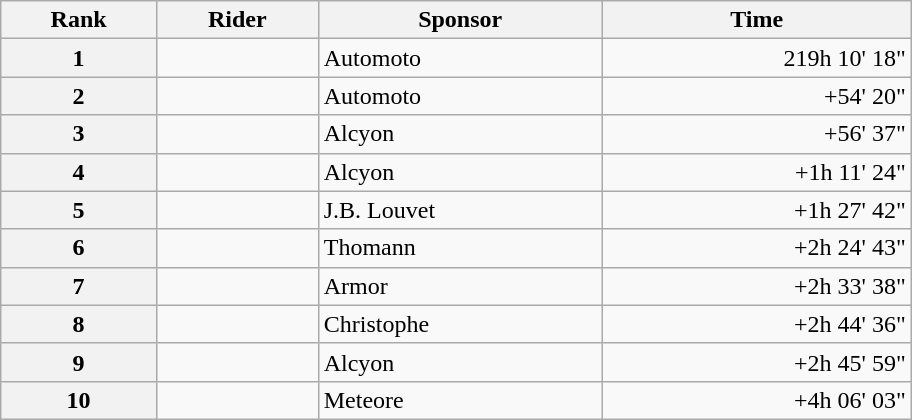<table class="wikitable" style="width:38em;margin-bottom:0;">
<tr>
<th scope="col">Rank</th>
<th scope="col">Rider</th>
<th scope="col">Sponsor</th>
<th scope="col">Time</th>
</tr>
<tr>
<th scope="row">1</th>
<td></td>
<td>Automoto</td>
<td style="text-align:right;">219h 10' 18"</td>
</tr>
<tr>
<th scope="row">2</th>
<td></td>
<td>Automoto</td>
<td style="text-align:right;">+54' 20"</td>
</tr>
<tr>
<th scope="row">3</th>
<td></td>
<td>Alcyon</td>
<td style="text-align:right;">+56' 37"</td>
</tr>
<tr>
<th scope="row">4</th>
<td></td>
<td>Alcyon</td>
<td style="text-align:right;">+1h 11' 24"</td>
</tr>
<tr>
<th scope="row">5</th>
<td></td>
<td>J.B. Louvet</td>
<td style="text-align:right;">+1h 27' 42"</td>
</tr>
<tr>
<th scope="row">6</th>
<td></td>
<td>Thomann</td>
<td style="text-align:right;">+2h 24' 43"</td>
</tr>
<tr>
<th scope="row">7</th>
<td></td>
<td>Armor</td>
<td style="text-align:right;">+2h 33' 38"</td>
</tr>
<tr>
<th scope="row">8</th>
<td></td>
<td>Christophe</td>
<td style="text-align:right;">+2h 44' 36"</td>
</tr>
<tr>
<th scope="row">9</th>
<td></td>
<td>Alcyon</td>
<td style="text-align:right;">+2h 45' 59"</td>
</tr>
<tr>
<th scope="row">10</th>
<td></td>
<td>Meteore</td>
<td style="text-align:right;">+4h 06' 03"</td>
</tr>
</table>
